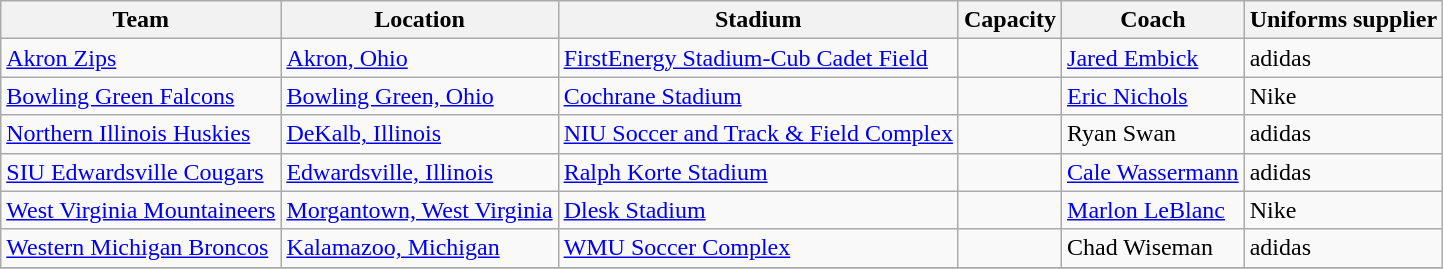<table class="wikitable sortable" style="text-align: left;">
<tr>
<th>Team</th>
<th>Location</th>
<th>Stadium</th>
<th>Capacity</th>
<th>Coach</th>
<th>Uniforms supplier</th>
</tr>
<tr>
<td><a href='#'>Akron Zips</a></td>
<td><a href='#'>Akron, Ohio</a></td>
<td><a href='#'>FirstEnergy Stadium-Cub Cadet Field</a></td>
<td align="center"></td>
<td> <a href='#'>Jared Embick</a></td>
<td> adidas</td>
</tr>
<tr>
<td><a href='#'>Bowling Green Falcons</a></td>
<td><a href='#'>Bowling Green, Ohio</a></td>
<td><a href='#'>Cochrane Stadium</a></td>
<td align="center"></td>
<td> <a href='#'>Eric Nichols</a></td>
<td> Nike</td>
</tr>
<tr>
<td><a href='#'>Northern Illinois Huskies</a></td>
<td><a href='#'>DeKalb, Illinois</a></td>
<td><a href='#'>NIU Soccer and Track & Field Complex</a></td>
<td align="center"></td>
<td> Ryan Swan</td>
<td> adidas</td>
</tr>
<tr>
<td><a href='#'>SIU Edwardsville Cougars</a></td>
<td><a href='#'>Edwardsville, Illinois</a></td>
<td><a href='#'>Ralph Korte Stadium</a></td>
<td align="center"></td>
<td> <a href='#'>Cale Wassermann</a></td>
<td> adidas</td>
</tr>
<tr>
<td><a href='#'>West Virginia Mountaineers</a></td>
<td><a href='#'>Morgantown, West Virginia</a></td>
<td><a href='#'>Dlesk Stadium</a></td>
<td align="center"></td>
<td> <a href='#'>Marlon LeBlanc</a></td>
<td> Nike</td>
</tr>
<tr>
<td><a href='#'>Western Michigan Broncos</a></td>
<td><a href='#'>Kalamazoo, Michigan</a></td>
<td><a href='#'>WMU Soccer Complex</a></td>
<td align="center"></td>
<td> Chad Wiseman</td>
<td> adidas</td>
</tr>
<tr>
</tr>
</table>
